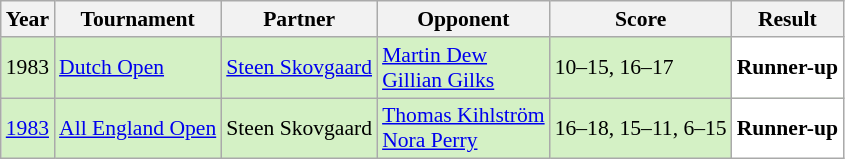<table class="sortable wikitable" style="font-size: 90%;">
<tr>
<th>Year</th>
<th>Tournament</th>
<th>Partner</th>
<th>Opponent</th>
<th>Score</th>
<th>Result</th>
</tr>
<tr style="background:#D4F1C5">
<td align="center">1983</td>
<td align="left"><a href='#'>Dutch Open</a></td>
<td align="left"> <a href='#'>Steen Skovgaard</a></td>
<td align="left"> <a href='#'>Martin Dew</a><br> <a href='#'>Gillian Gilks</a></td>
<td align="left">10–15, 16–17</td>
<td style="text-align:left; background: white"> <strong>Runner-up</strong></td>
</tr>
<tr style="background:#D4F1C5">
<td align="center"><a href='#'>1983</a></td>
<td align="left"><a href='#'>All England Open</a></td>
<td align="left"> Steen Skovgaard</td>
<td align="left"> <a href='#'>Thomas Kihlström</a><br> <a href='#'>Nora Perry</a></td>
<td align="left">16–18, 15–11, 6–15</td>
<td style="text-align:left; background: white"> <strong>Runner-up</strong></td>
</tr>
</table>
